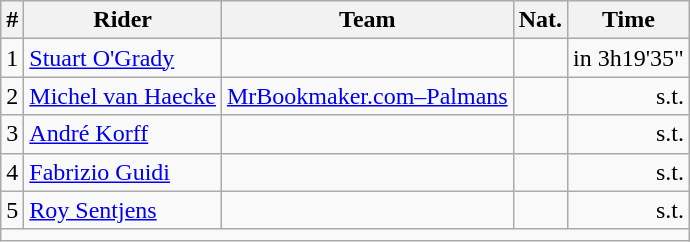<table class=wikitable>
<tr>
<th align=right>#</th>
<th>Rider</th>
<th>Team</th>
<th>Nat.</th>
<th align=right>Time</th>
</tr>
<tr>
<td align=right>1</td>
<td><a href='#'>Stuart O'Grady</a></td>
<td></td>
<td></td>
<td align=right>in 3h19'35"</td>
</tr>
<tr>
<td align=right>2</td>
<td><a href='#'>Michel van Haecke</a></td>
<td><a href='#'>MrBookmaker.com–Palmans</a></td>
<td></td>
<td align=right>s.t.</td>
</tr>
<tr>
<td align=right>3</td>
<td><a href='#'>André Korff</a></td>
<td></td>
<td></td>
<td align=right>s.t.</td>
</tr>
<tr>
<td align=right>4</td>
<td><a href='#'>Fabrizio Guidi</a></td>
<td></td>
<td></td>
<td align=right>s.t.</td>
</tr>
<tr>
<td align=right>5</td>
<td><a href='#'>Roy Sentjens</a></td>
<td></td>
<td></td>
<td align=right>s.t.</td>
</tr>
<tr>
<td align=right colspan=5></td>
</tr>
</table>
